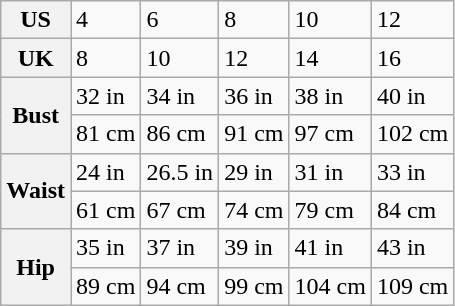<table class="wikitable">
<tr>
<th>US</th>
<td>4</td>
<td>6</td>
<td>8</td>
<td>10</td>
<td>12</td>
</tr>
<tr>
<th>UK</th>
<td>8</td>
<td>10</td>
<td>12</td>
<td>14</td>
<td>16</td>
</tr>
<tr>
<th rowspan=2>Bust</th>
<td>32 in</td>
<td>34 in</td>
<td>36 in</td>
<td>38 in</td>
<td>40 in</td>
</tr>
<tr>
<td>81 cm</td>
<td>86 cm</td>
<td>91 cm</td>
<td>97 cm</td>
<td>102 cm</td>
</tr>
<tr>
<th rowspan=2>Waist</th>
<td>24 in</td>
<td>26.5 in</td>
<td>29 in</td>
<td>31 in</td>
<td>33 in</td>
</tr>
<tr>
<td>61 cm</td>
<td>67 cm</td>
<td>74 cm</td>
<td>79 cm</td>
<td>84 cm</td>
</tr>
<tr>
<th rowspan=2>Hip</th>
<td>35 in</td>
<td>37 in</td>
<td>39 in</td>
<td>41 in</td>
<td>43 in</td>
</tr>
<tr>
<td>89 cm</td>
<td>94 cm</td>
<td>99 cm</td>
<td>104 cm</td>
<td>109 cm</td>
</tr>
</table>
